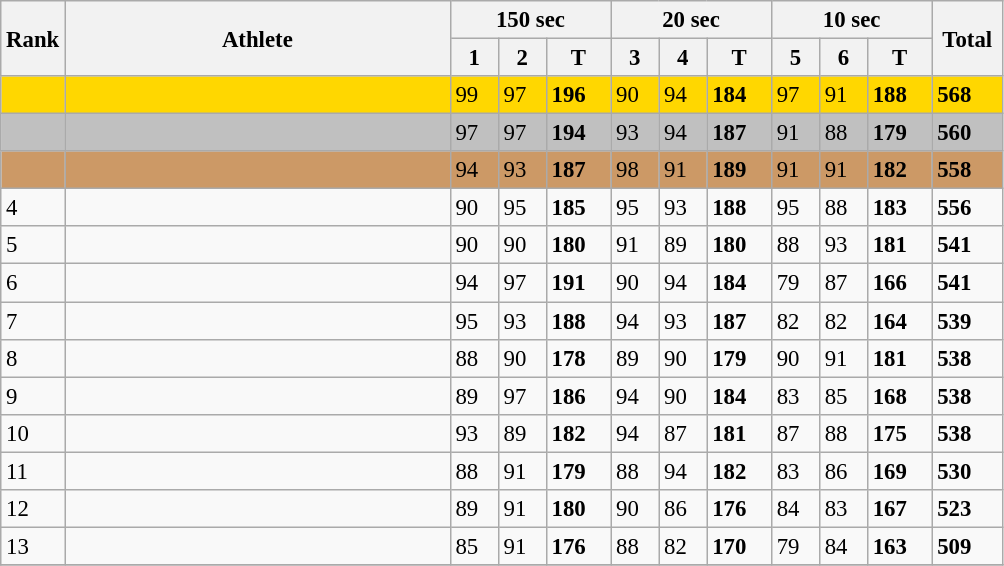<table class="wikitable" style="font-size:95%" style="width:35em;" style="text-align:center">
<tr>
<th rowspan=2>Rank</th>
<th rowspan=2 width=250>Athlete</th>
<th colspan=3 width=100>150 sec</th>
<th colspan=3 width=100>20 sec</th>
<th colspan=3 width=100>10 sec</th>
<th rowspan=2 width=40>Total</th>
</tr>
<tr>
<th>1</th>
<th>2</th>
<th>T</th>
<th>3</th>
<th>4</th>
<th>T</th>
<th>5</th>
<th>6</th>
<th>T</th>
</tr>
<tr bgcolor=gold>
<td></td>
<td align=left></td>
<td>99</td>
<td>97</td>
<td><strong>196</strong></td>
<td>90</td>
<td>94</td>
<td><strong>184</strong></td>
<td>97</td>
<td>91</td>
<td><strong>188</strong></td>
<td><strong>568</strong></td>
</tr>
<tr bgcolor=silver>
<td></td>
<td align=left></td>
<td>97</td>
<td>97</td>
<td><strong>194</strong></td>
<td>93</td>
<td>94</td>
<td><strong>187</strong></td>
<td>91</td>
<td>88</td>
<td><strong>179</strong></td>
<td><strong>560</strong></td>
</tr>
<tr bgcolor=cc9966>
<td></td>
<td align=left></td>
<td>94</td>
<td>93</td>
<td><strong>187</strong></td>
<td>98</td>
<td>91</td>
<td><strong>189</strong></td>
<td>91</td>
<td>91</td>
<td><strong>182</strong></td>
<td><strong>558</strong></td>
</tr>
<tr>
<td>4</td>
<td align=left></td>
<td>90</td>
<td>95</td>
<td><strong>185</strong></td>
<td>95</td>
<td>93</td>
<td><strong>188</strong></td>
<td>95</td>
<td>88</td>
<td><strong>183</strong></td>
<td><strong>556</strong></td>
</tr>
<tr>
<td>5</td>
<td align=left></td>
<td>90</td>
<td>90</td>
<td><strong>180</strong></td>
<td>91</td>
<td>89</td>
<td><strong>180</strong></td>
<td>88</td>
<td>93</td>
<td><strong>181</strong></td>
<td><strong>541</strong></td>
</tr>
<tr>
<td>6</td>
<td align=left></td>
<td>94</td>
<td>97</td>
<td><strong>191</strong></td>
<td>90</td>
<td>94</td>
<td><strong>184</strong></td>
<td>79</td>
<td>87</td>
<td><strong>166</strong></td>
<td><strong>541</strong></td>
</tr>
<tr>
<td>7</td>
<td align=left></td>
<td>95</td>
<td>93</td>
<td><strong>188</strong></td>
<td>94</td>
<td>93</td>
<td><strong>187</strong></td>
<td>82</td>
<td>82</td>
<td><strong>164</strong></td>
<td><strong>539</strong></td>
</tr>
<tr>
<td>8</td>
<td align=left></td>
<td>88</td>
<td>90</td>
<td><strong>178</strong></td>
<td>89</td>
<td>90</td>
<td><strong>179</strong></td>
<td>90</td>
<td>91</td>
<td><strong>181</strong></td>
<td><strong>538</strong></td>
</tr>
<tr>
<td>9</td>
<td align=left></td>
<td>89</td>
<td>97</td>
<td><strong>186</strong></td>
<td>94</td>
<td>90</td>
<td><strong>184</strong></td>
<td>83</td>
<td>85</td>
<td><strong>168</strong></td>
<td><strong>538</strong></td>
</tr>
<tr>
<td>10</td>
<td align=left></td>
<td>93</td>
<td>89</td>
<td><strong>182</strong></td>
<td>94</td>
<td>87</td>
<td><strong>181</strong></td>
<td>87</td>
<td>88</td>
<td><strong>175</strong></td>
<td><strong>538</strong></td>
</tr>
<tr>
<td>11</td>
<td align=left></td>
<td>88</td>
<td>91</td>
<td><strong>179</strong></td>
<td>88</td>
<td>94</td>
<td><strong>182</strong></td>
<td>83</td>
<td>86</td>
<td><strong>169</strong></td>
<td><strong>530</strong></td>
</tr>
<tr>
<td>12</td>
<td align=left></td>
<td>89</td>
<td>91</td>
<td><strong>180</strong></td>
<td>90</td>
<td>86</td>
<td><strong>176</strong></td>
<td>84</td>
<td>83</td>
<td><strong>167</strong></td>
<td><strong>523</strong></td>
</tr>
<tr>
<td>13</td>
<td align=left></td>
<td>85</td>
<td>91</td>
<td><strong>176</strong></td>
<td>88</td>
<td>82</td>
<td><strong>170</strong></td>
<td>79</td>
<td>84</td>
<td><strong>163</strong></td>
<td><strong>509</strong></td>
</tr>
<tr>
</tr>
</table>
